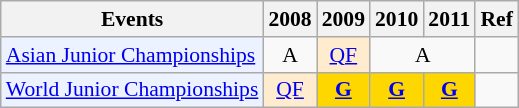<table class="wikitable" style="font-size: 90%; text-align:center">
<tr>
<th>Events</th>
<th>2008</th>
<th>2009</th>
<th>2010</th>
<th>2011</th>
<th>Ref</th>
</tr>
<tr>
<td bgcolor="#ECF2FF"; align="left"><a href='#'>Asian Junior Championships</a></td>
<td>A</td>
<td bgcolor=FFEBCD><a href='#'>QF</a></td>
<td colspan="2">A</td>
<td></td>
</tr>
<tr>
<td bgcolor="#ECF2FF"; align="left"><a href='#'>World Junior Championships</a></td>
<td bgcolor=FFEBCD><a href='#'>QF</a></td>
<td bgcolor=gold><strong><a href='#'>G</a></strong></td>
<td bgcolor=gold><strong><a href='#'>G</a></strong></td>
<td bgcolor=gold><strong><a href='#'>G</a></strong></td>
<td></td>
</tr>
</table>
